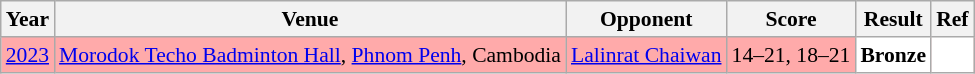<table class="sortable wikitable" style="font-size: 90%;">
<tr>
<th>Year</th>
<th>Venue</th>
<th>Opponent</th>
<th>Score</th>
<th>Result</th>
<th>Ref</th>
</tr>
<tr style="background:#FFAAAA">
<td align="center"><a href='#'>2023</a></td>
<td align="left"><a href='#'>Morodok Techo Badminton Hall</a>, <a href='#'>Phnom Penh</a>, Cambodia</td>
<td align="left"> <a href='#'>Lalinrat Chaiwan</a></td>
<td align="left">14–21, 18–21</td>
<td style="text-align:left; background:white"> <strong>Bronze</strong></td>
<td style="text-align:center; background:white"></td>
</tr>
</table>
